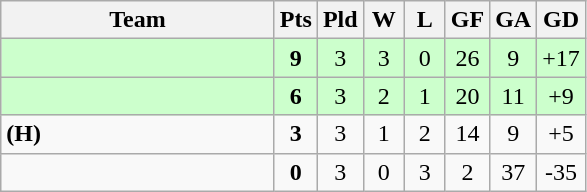<table class="wikitable" style="text-align:center;">
<tr>
<th width=175>Team</th>
<th width=20 abbr="Points">Pts</th>
<th width=20 abbr="Played">Pld</th>
<th width=20 abbr="Won">W</th>
<th width=20 abbr="Lost">L</th>
<th width=20 abbr="Goals for">GF</th>
<th width=20 abbr="Goals against">GA</th>
<th width=20 abbr="Goal difference">GD</th>
</tr>
<tr style="background:#ccffcc;">
<td style="text-align:left;"></td>
<td><strong>9</strong></td>
<td>3</td>
<td>3</td>
<td>0</td>
<td>26</td>
<td>9</td>
<td>+17</td>
</tr>
<tr style="background:#ccffcc;">
<td style="text-align:left;"></td>
<td><strong>6</strong></td>
<td>3</td>
<td>2</td>
<td>1</td>
<td>20</td>
<td>11</td>
<td>+9</td>
</tr>
<tr>
<td style="text-align:left;"> <strong>(H)</strong></td>
<td><strong>3</strong></td>
<td>3</td>
<td>1</td>
<td>2</td>
<td>14</td>
<td>9</td>
<td>+5</td>
</tr>
<tr>
<td style="text-align:left;"></td>
<td><strong>0</strong></td>
<td>3</td>
<td>0</td>
<td>3</td>
<td>2</td>
<td>37</td>
<td>-35</td>
</tr>
</table>
